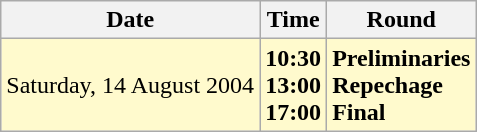<table class="wikitable">
<tr>
<th>Date</th>
<th>Time</th>
<th>Round</th>
</tr>
<tr>
<td style=background:lemonchiffon>Saturday, 14 August 2004</td>
<td style=background:lemonchiffon><strong>10:30<br>13:00<br>17:00</strong></td>
<td style=background:lemonchiffon><strong>Preliminaries<br>Repechage<br>Final</strong></td>
</tr>
</table>
